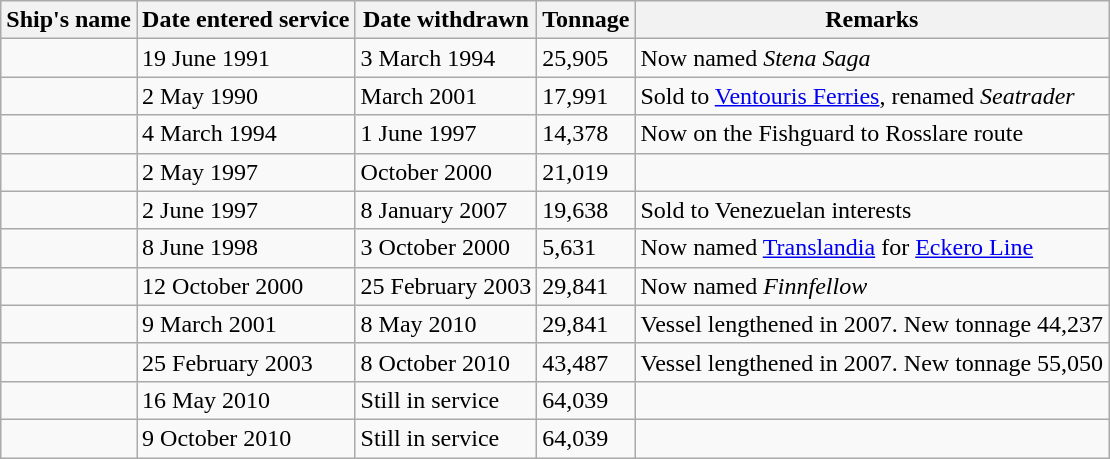<table class="wikitable">
<tr>
<th>Ship's name</th>
<th>Date entered service</th>
<th>Date withdrawn</th>
<th>Tonnage</th>
<th>Remarks</th>
</tr>
<tr>
<td></td>
<td>19 June 1991</td>
<td>3 March 1994</td>
<td>25,905</td>
<td>Now named <em>Stena Saga</em></td>
</tr>
<tr>
<td></td>
<td>2 May 1990</td>
<td>March 2001</td>
<td>17,991</td>
<td>Sold to <a href='#'>Ventouris Ferries</a>, renamed <em>Seatrader</em></td>
</tr>
<tr>
<td></td>
<td>4 March 1994</td>
<td>1 June 1997</td>
<td>14,378</td>
<td>Now on the Fishguard to Rosslare route</td>
</tr>
<tr>
<td></td>
<td>2 May 1997</td>
<td>October 2000</td>
<td>21,019</td>
</tr>
<tr>
<td></td>
<td>2 June 1997</td>
<td>8 January 2007</td>
<td>19,638</td>
<td>Sold to Venezuelan interests</td>
</tr>
<tr>
<td></td>
<td>8 June 1998</td>
<td>3 October 2000</td>
<td>5,631</td>
<td>Now named <a href='#'>Translandia</a> for <a href='#'>Eckero Line</a></td>
</tr>
<tr>
<td></td>
<td>12 October 2000</td>
<td>25 February 2003</td>
<td>29,841</td>
<td>Now named <em>Finnfellow</em></td>
</tr>
<tr>
<td></td>
<td>9 March 2001</td>
<td>8 May 2010</td>
<td>29,841</td>
<td>Vessel lengthened in 2007. New tonnage 44,237</td>
</tr>
<tr>
<td></td>
<td>25 February 2003</td>
<td>8 October 2010</td>
<td>43,487</td>
<td>Vessel lengthened in 2007. New tonnage 55,050</td>
</tr>
<tr>
<td></td>
<td>16 May 2010</td>
<td>Still in service</td>
<td>64,039</td>
<td></td>
</tr>
<tr>
<td></td>
<td>9 October 2010</td>
<td>Still in service</td>
<td>64,039</td>
<td></td>
</tr>
</table>
